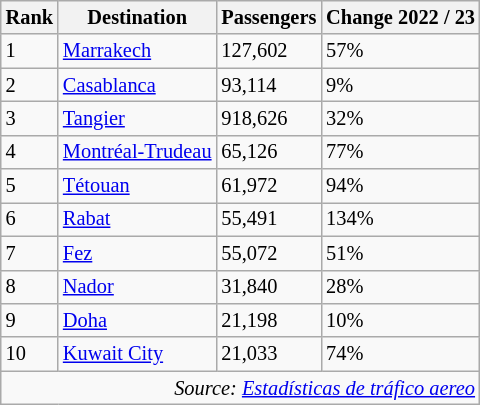<table class="wikitable" style="font-size: 85%; width:align">
<tr>
<th>Rank</th>
<th>Destination</th>
<th>Passengers</th>
<th>Change 2022 / 23</th>
</tr>
<tr>
<td>1</td>
<td> <a href='#'>Marrakech</a></td>
<td>127,602</td>
<td> 57%</td>
</tr>
<tr>
<td>2</td>
<td> <a href='#'>Casablanca</a></td>
<td>93,114</td>
<td> 9%</td>
</tr>
<tr>
<td>3</td>
<td> <a href='#'>Tangier</a></td>
<td>918,626</td>
<td> 32%</td>
</tr>
<tr>
<td>4</td>
<td> <a href='#'>Montréal-Trudeau</a></td>
<td>65,126</td>
<td> 77%</td>
</tr>
<tr>
<td>5</td>
<td> <a href='#'>Tétouan</a></td>
<td>61,972</td>
<td> 94%</td>
</tr>
<tr>
<td>6</td>
<td> <a href='#'>Rabat</a></td>
<td>55,491</td>
<td> 134%</td>
</tr>
<tr>
<td>7</td>
<td> <a href='#'>Fez</a></td>
<td>55,072</td>
<td> 51%</td>
</tr>
<tr>
<td>8</td>
<td> <a href='#'>Nador</a></td>
<td>31,840</td>
<td> 28%</td>
</tr>
<tr>
<td>9</td>
<td> <a href='#'>Doha</a></td>
<td>21,198</td>
<td> 10%</td>
</tr>
<tr>
<td>10</td>
<td> <a href='#'>Kuwait City</a></td>
<td>21,033</td>
<td> 74%</td>
</tr>
<tr>
<td colspan="4" style="text-align:right;"><em>Source: <a href='#'>Estadísticas de tráfico aereo</a></em></td>
</tr>
</table>
